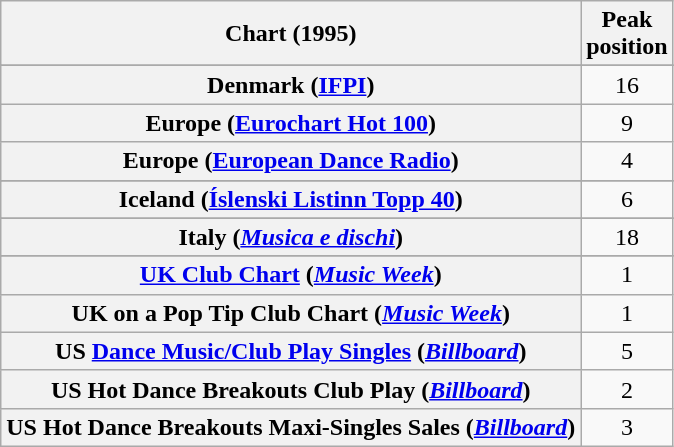<table class="wikitable sortable plainrowheaders" style="text-align:center">
<tr>
<th>Chart (1995)</th>
<th>Peak<br>position</th>
</tr>
<tr>
</tr>
<tr>
<th scope="row">Denmark (<a href='#'>IFPI</a>)</th>
<td>16</td>
</tr>
<tr>
<th scope="row">Europe (<a href='#'>Eurochart Hot 100</a>)</th>
<td>9</td>
</tr>
<tr>
<th scope="row">Europe (<a href='#'>European Dance Radio</a>)</th>
<td>4</td>
</tr>
<tr>
</tr>
<tr>
<th scope="row">Iceland (<a href='#'>Íslenski Listinn Topp 40</a>)</th>
<td>6</td>
</tr>
<tr>
</tr>
<tr>
<th scope="row">Italy (<em><a href='#'>Musica e dischi</a></em>)</th>
<td>18</td>
</tr>
<tr>
</tr>
<tr>
</tr>
<tr>
</tr>
<tr>
</tr>
<tr>
</tr>
<tr>
</tr>
<tr>
<th scope="row"><a href='#'>UK Club Chart</a> (<em><a href='#'>Music Week</a></em>)</th>
<td>1</td>
</tr>
<tr>
<th scope="row">UK on a Pop Tip Club Chart (<em><a href='#'>Music Week</a></em>)</th>
<td>1</td>
</tr>
<tr>
<th scope="row">US <a href='#'>Dance Music/Club Play Singles</a> (<em><a href='#'>Billboard</a></em>)</th>
<td>5</td>
</tr>
<tr>
<th scope="row">US Hot Dance Breakouts Club Play (<em><a href='#'>Billboard</a></em>)</th>
<td>2</td>
</tr>
<tr>
<th scope="row">US Hot Dance Breakouts Maxi-Singles Sales (<em><a href='#'>Billboard</a></em>)</th>
<td>3</td>
</tr>
</table>
